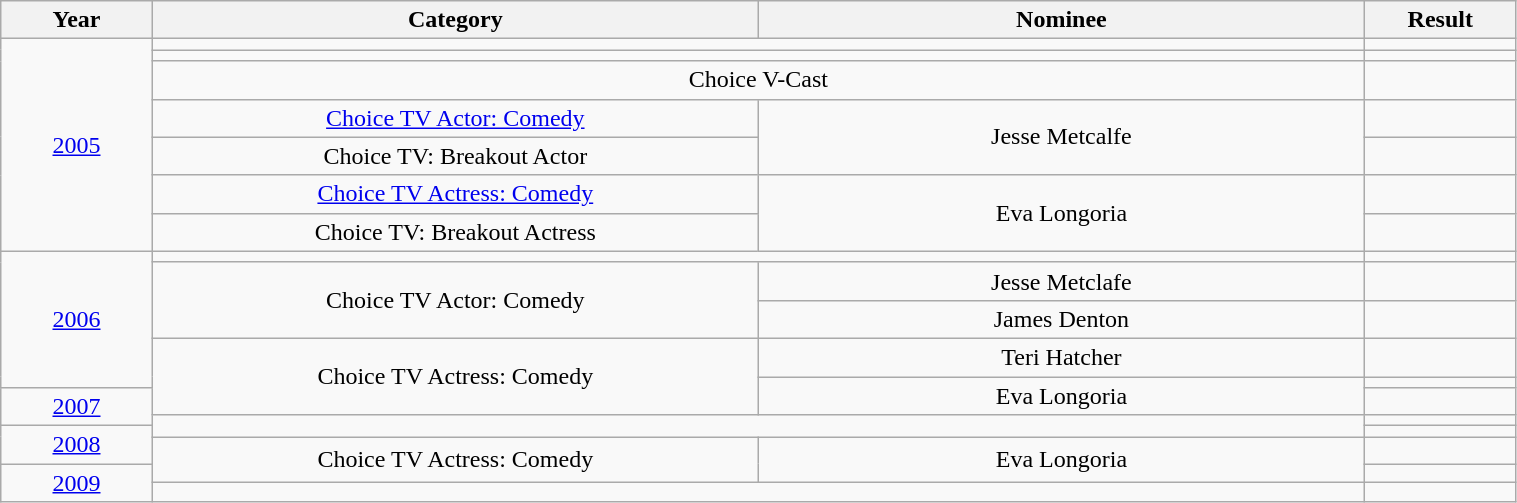<table class="wikitable" width="80%">
<tr>
<th width="10%">Year</th>
<th width="40%">Category</th>
<th width="40%">Nominee</th>
<th width="10%">Result</th>
</tr>
<tr>
<td rowspan="7" align="center"><a href='#'>2005</a></td>
<td colspan="2" align="center"></td>
<td></td>
</tr>
<tr>
<td colspan="2" align="center"></td>
<td></td>
</tr>
<tr>
<td colspan="2" align="center">Choice V-Cast</td>
<td></td>
</tr>
<tr>
<td align="center"><a href='#'>Choice TV Actor: Comedy</a></td>
<td rowspan="2" align="center">Jesse Metcalfe</td>
<td></td>
</tr>
<tr>
<td align="center">Choice TV: Breakout Actor</td>
<td></td>
</tr>
<tr>
<td align="center"><a href='#'>Choice TV Actress: Comedy</a></td>
<td rowspan="2" align="center">Eva Longoria</td>
<td></td>
</tr>
<tr>
<td align="center">Choice TV: Breakout Actress</td>
<td></td>
</tr>
<tr>
<td rowspan="5" align="center"><a href='#'>2006</a></td>
<td colspan="2" align="center"></td>
<td></td>
</tr>
<tr>
<td rowspan="2" align="center">Choice TV Actor: Comedy</td>
<td align="center">Jesse Metclafe</td>
<td></td>
</tr>
<tr>
<td align="center">James Denton</td>
<td></td>
</tr>
<tr>
<td rowspan="3" align="center">Choice TV Actress: Comedy</td>
<td align="center">Teri Hatcher</td>
<td></td>
</tr>
<tr>
<td align="center" rowspan="2">Eva Longoria</td>
<td></td>
</tr>
<tr>
<td rowspan="2" align="center"><a href='#'>2007</a></td>
<td></td>
</tr>
<tr>
<td rowspan="2" colspan="2" align="center"></td>
<td></td>
</tr>
<tr>
<td rowspan="2" align="center"><a href='#'>2008</a></td>
<td></td>
</tr>
<tr>
<td rowspan="2" align="center">Choice TV Actress: Comedy</td>
<td rowspan="2" align="center">Eva Longoria</td>
<td></td>
</tr>
<tr>
<td rowspan="2" align="center"><a href='#'>2009</a></td>
<td></td>
</tr>
<tr>
<td colspan="2" align="center"></td>
<td></td>
</tr>
</table>
